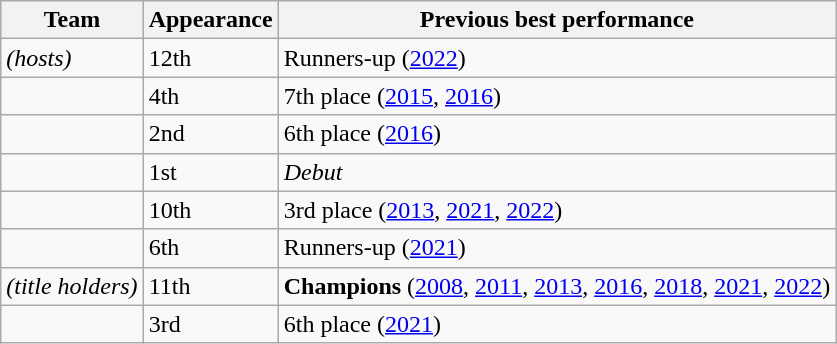<table class="wikitable sortable">
<tr>
<th>Team</th>
<th data-sort-type="number">Appearance</th>
<th>Previous best performance</th>
</tr>
<tr>
<td> <em>(hosts)</em></td>
<td>12th</td>
<td>Runners-up (<a href='#'>2022</a>)</td>
</tr>
<tr>
<td></td>
<td>4th</td>
<td>7th place (<a href='#'>2015</a>, <a href='#'>2016</a>)</td>
</tr>
<tr>
<td></td>
<td>2nd</td>
<td>6th place (<a href='#'>2016</a>)</td>
</tr>
<tr>
<td></td>
<td>1st</td>
<td><em>Debut</em></td>
</tr>
<tr>
<td></td>
<td>10th</td>
<td>3rd place (<a href='#'>2013</a>, <a href='#'>2021</a>, <a href='#'>2022</a>)</td>
</tr>
<tr>
<td></td>
<td>6th</td>
<td>Runners-up (<a href='#'>2021</a>)</td>
</tr>
<tr>
<td> <em>(title holders)</em></td>
<td>11th</td>
<td><strong>Champions</strong> (<a href='#'>2008</a>, <a href='#'>2011</a>, <a href='#'>2013</a>, <a href='#'>2016</a>, <a href='#'>2018</a>, <a href='#'>2021</a>, <a href='#'>2022</a>)</td>
</tr>
<tr>
<td></td>
<td>3rd</td>
<td>6th place (<a href='#'>2021</a>)</td>
</tr>
</table>
